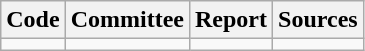<table class="wikitable">
<tr>
<th>Code</th>
<th>Committee</th>
<th>Report</th>
<th>Sources</th>
</tr>
<tr>
<td></td>
<td></td>
<td></td>
<td></td>
</tr>
</table>
